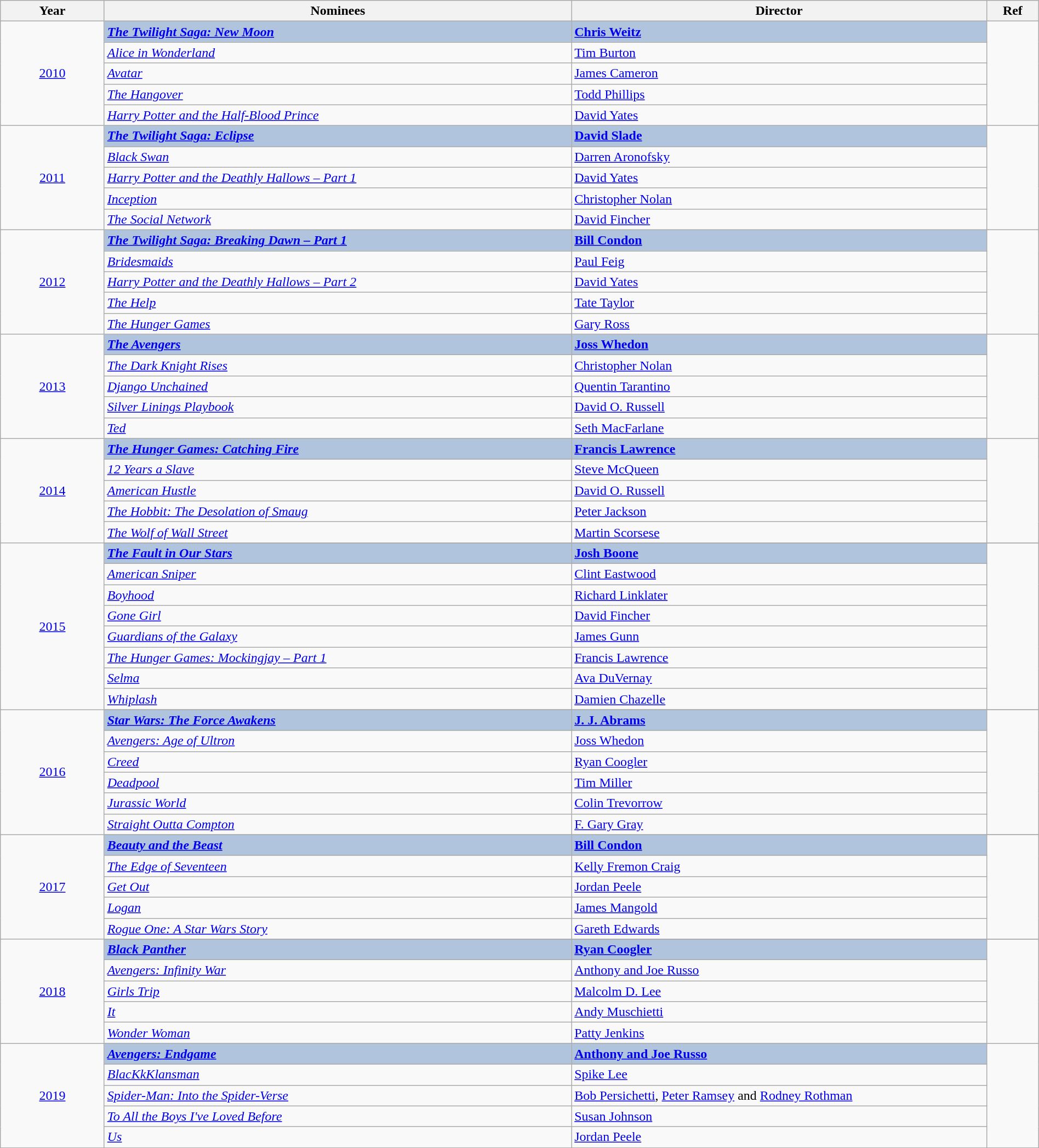<table class="wikitable" width="100%" cellpadding="5">
<tr>
<th width="10%">Year</th>
<th width="45%">Nominees</th>
<th width="40%">Director</th>
<th width="5%">Ref</th>
</tr>
<tr>
<td rowspan="5" align="center"><a href='#'>2010</a></td>
<td style="background:#B0C4DE;"><strong><em><a href='#'>The Twilight Saga: New Moon</a></em></strong></td>
<td style="background:#B0C4DE;"><strong><a href='#'>Chris Weitz</a></strong></td>
<td rowspan="5" align="center"></td>
</tr>
<tr>
<td><em><a href='#'>Alice in Wonderland</a></em></td>
<td><a href='#'>Tim Burton</a></td>
</tr>
<tr>
<td><em><a href='#'>Avatar</a></em></td>
<td><a href='#'>James Cameron</a></td>
</tr>
<tr>
<td><em><a href='#'>The Hangover</a></em></td>
<td><a href='#'>Todd Phillips</a></td>
</tr>
<tr>
<td><em><a href='#'>Harry Potter and the Half-Blood Prince</a></em></td>
<td><a href='#'>David Yates</a></td>
</tr>
<tr>
<td rowspan="5" align="center"><a href='#'>2011</a></td>
<td style="background:#B0C4DE;"><strong><em><a href='#'>The Twilight Saga: Eclipse</a></em></strong></td>
<td style="background:#B0C4DE;"><strong><a href='#'>David Slade</a></strong></td>
<td rowspan="5" align="center"></td>
</tr>
<tr>
<td><em><a href='#'>Black Swan</a></em></td>
<td><a href='#'>Darren Aronofsky</a></td>
</tr>
<tr>
<td><em><a href='#'>Harry Potter and the Deathly Hallows – Part 1</a></em></td>
<td><a href='#'>David Yates</a></td>
</tr>
<tr>
<td><em><a href='#'>Inception</a></em></td>
<td><a href='#'>Christopher Nolan</a></td>
</tr>
<tr>
<td><em><a href='#'>The Social Network</a></em></td>
<td><a href='#'>David Fincher</a></td>
</tr>
<tr>
<td rowspan="5" align="center"><a href='#'>2012</a></td>
<td style="background:#B0C4DE;"><strong><em><a href='#'>The Twilight Saga: Breaking Dawn – Part 1</a></em></strong></td>
<td style="background:#B0C4DE;"><strong><a href='#'>Bill Condon</a></strong></td>
<td rowspan="5" align="center"></td>
</tr>
<tr>
<td><em><a href='#'>Bridesmaids</a></em></td>
<td><a href='#'>Paul Feig</a></td>
</tr>
<tr>
<td><em><a href='#'>Harry Potter and the Deathly Hallows – Part 2</a></em></td>
<td><a href='#'>David Yates</a></td>
</tr>
<tr>
<td><em><a href='#'>The Help</a></em></td>
<td><a href='#'>Tate Taylor</a></td>
</tr>
<tr>
<td><em><a href='#'>The Hunger Games</a></em></td>
<td><a href='#'>Gary Ross</a></td>
</tr>
<tr>
<td rowspan="5" align="center"><a href='#'>2013</a></td>
<td style="background:#B0C4DE;"><strong><em><a href='#'>The Avengers</a></em></strong></td>
<td style="background:#B0C4DE;"><strong><a href='#'>Joss Whedon</a></strong></td>
<td rowspan="5" align="center"></td>
</tr>
<tr>
<td><em><a href='#'>The Dark Knight Rises</a></em></td>
<td><a href='#'>Christopher Nolan</a></td>
</tr>
<tr>
<td><em><a href='#'>Django Unchained</a></em></td>
<td><a href='#'>Quentin Tarantino</a></td>
</tr>
<tr>
<td><em><a href='#'>Silver Linings Playbook</a></em></td>
<td><a href='#'>David O. Russell</a></td>
</tr>
<tr>
<td><em><a href='#'>Ted</a></em></td>
<td><a href='#'>Seth MacFarlane</a></td>
</tr>
<tr>
<td rowspan="5" align="center"><a href='#'>2014</a></td>
<td style="background:#B0C4DE;"><strong><em><a href='#'>The Hunger Games: Catching Fire</a></em></strong></td>
<td style="background:#B0C4DE;"><strong><a href='#'>Francis Lawrence</a></strong></td>
<td rowspan="5" align="center"></td>
</tr>
<tr>
<td><em><a href='#'>12 Years a Slave</a></em></td>
<td><a href='#'>Steve McQueen</a></td>
</tr>
<tr>
<td><em><a href='#'>American Hustle</a></em></td>
<td><a href='#'>David O. Russell</a></td>
</tr>
<tr>
<td><em><a href='#'>The Hobbit: The Desolation of Smaug</a></em></td>
<td><a href='#'>Peter Jackson</a></td>
</tr>
<tr>
<td><em><a href='#'>The Wolf of Wall Street</a></em></td>
<td><a href='#'>Martin Scorsese</a></td>
</tr>
<tr>
<td rowspan="9" align="center"><a href='#'>2015</a></td>
</tr>
<tr>
<td style="background:#B0C4DE;"><strong><em><a href='#'>The Fault in Our Stars</a></em></strong></td>
<td style="background:#B0C4DE;"><strong><a href='#'>Josh Boone</a></strong></td>
<td rowspan="8" align="center"></td>
</tr>
<tr>
<td><em><a href='#'>American Sniper</a></em></td>
<td><a href='#'>Clint Eastwood</a></td>
</tr>
<tr>
<td><em><a href='#'>Boyhood</a></em></td>
<td><a href='#'>Richard Linklater</a></td>
</tr>
<tr>
<td><em><a href='#'>Gone Girl</a></em></td>
<td><a href='#'>David Fincher</a></td>
</tr>
<tr>
<td><em><a href='#'>Guardians of the Galaxy</a></em></td>
<td><a href='#'>James Gunn</a></td>
</tr>
<tr>
<td><em><a href='#'>The Hunger Games: Mockingjay – Part 1</a></em></td>
<td><a href='#'>Francis Lawrence</a></td>
</tr>
<tr>
<td><em><a href='#'>Selma</a></em></td>
<td><a href='#'>Ava DuVernay</a></td>
</tr>
<tr>
<td><em><a href='#'>Whiplash</a></em></td>
<td><a href='#'>Damien Chazelle</a></td>
</tr>
<tr>
<td rowspan="7" align="center"><a href='#'>2016</a></td>
</tr>
<tr>
<td style="background:#B0C4DE;"><strong><em><a href='#'>Star Wars: The Force Awakens</a></em></strong></td>
<td style="background:#B0C4DE;"><strong><a href='#'>J. J. Abrams</a></strong></td>
<td rowspan="6" align="center"></td>
</tr>
<tr>
<td><em><a href='#'>Avengers: Age of Ultron</a></em></td>
<td><a href='#'>Joss Whedon</a></td>
</tr>
<tr>
<td><em><a href='#'>Creed</a></em></td>
<td><a href='#'>Ryan Coogler</a></td>
</tr>
<tr>
<td><em><a href='#'>Deadpool</a></em></td>
<td><a href='#'>Tim Miller</a></td>
</tr>
<tr>
<td><em><a href='#'>Jurassic World</a></em></td>
<td><a href='#'>Colin Trevorrow</a></td>
</tr>
<tr>
<td><em><a href='#'>Straight Outta Compton</a></em></td>
<td><a href='#'>F. Gary Gray</a></td>
</tr>
<tr>
<td rowspan="6" align="center"><a href='#'>2017</a></td>
</tr>
<tr>
<td style="background:#B0C4DE;"><strong><em><a href='#'>Beauty and the Beast</a></em></strong></td>
<td style="background:#B0C4DE;"><strong><a href='#'>Bill Condon</a></strong></td>
<td rowspan="5" align="center"></td>
</tr>
<tr>
<td><em><a href='#'>The Edge of Seventeen</a></em></td>
<td><a href='#'>Kelly Fremon Craig</a></td>
</tr>
<tr>
<td><em><a href='#'>Get Out</a></em></td>
<td><a href='#'>Jordan Peele</a></td>
</tr>
<tr>
<td><em><a href='#'>Logan</a></em></td>
<td><a href='#'>James Mangold</a></td>
</tr>
<tr>
<td><em><a href='#'>Rogue One: A Star Wars Story</a></em></td>
<td><a href='#'>Gareth Edwards</a></td>
</tr>
<tr>
<td rowspan="6" align="center"><a href='#'>2018</a></td>
</tr>
<tr>
<td style="background:#B0C4DE;"><strong><em><a href='#'>Black Panther</a></em></strong></td>
<td style="background:#B0C4DE;"><strong><a href='#'>Ryan Coogler</a></strong></td>
<td rowspan="5" align="center"></td>
</tr>
<tr>
<td><em><a href='#'>Avengers: Infinity War</a></em></td>
<td><a href='#'>Anthony and Joe Russo</a></td>
</tr>
<tr>
<td><em><a href='#'>Girls Trip</a></em></td>
<td><a href='#'>Malcolm D. Lee</a></td>
</tr>
<tr>
<td><em><a href='#'>It</a></em></td>
<td><a href='#'>Andy Muschietti</a></td>
</tr>
<tr>
<td><em><a href='#'>Wonder Woman</a></em></td>
<td><a href='#'>Patty Jenkins</a></td>
</tr>
<tr>
<td rowspan="5" align="center"><a href='#'>2019</a></td>
<td style="background:#B0C4DE;"><strong><em><a href='#'>Avengers: Endgame</a></em></strong></td>
<td style="background:#B0C4DE;"><strong><a href='#'>Anthony and Joe Russo</a></strong></td>
<td rowspan="5" align="center"></td>
</tr>
<tr>
<td><em><a href='#'>BlacKkKlansman</a></em></td>
<td><a href='#'>Spike Lee</a></td>
</tr>
<tr>
<td><em><a href='#'>Spider-Man: Into the Spider-Verse</a></em></td>
<td><a href='#'>Bob Persichetti</a>, <a href='#'>Peter Ramsey</a> and <a href='#'>Rodney Rothman</a></td>
</tr>
<tr>
<td><em><a href='#'>To All the Boys I've Loved Before</a></em></td>
<td><a href='#'>Susan Johnson</a></td>
</tr>
<tr>
<td><em><a href='#'>Us</a></em></td>
<td><a href='#'>Jordan Peele</a></td>
</tr>
<tr>
</tr>
</table>
